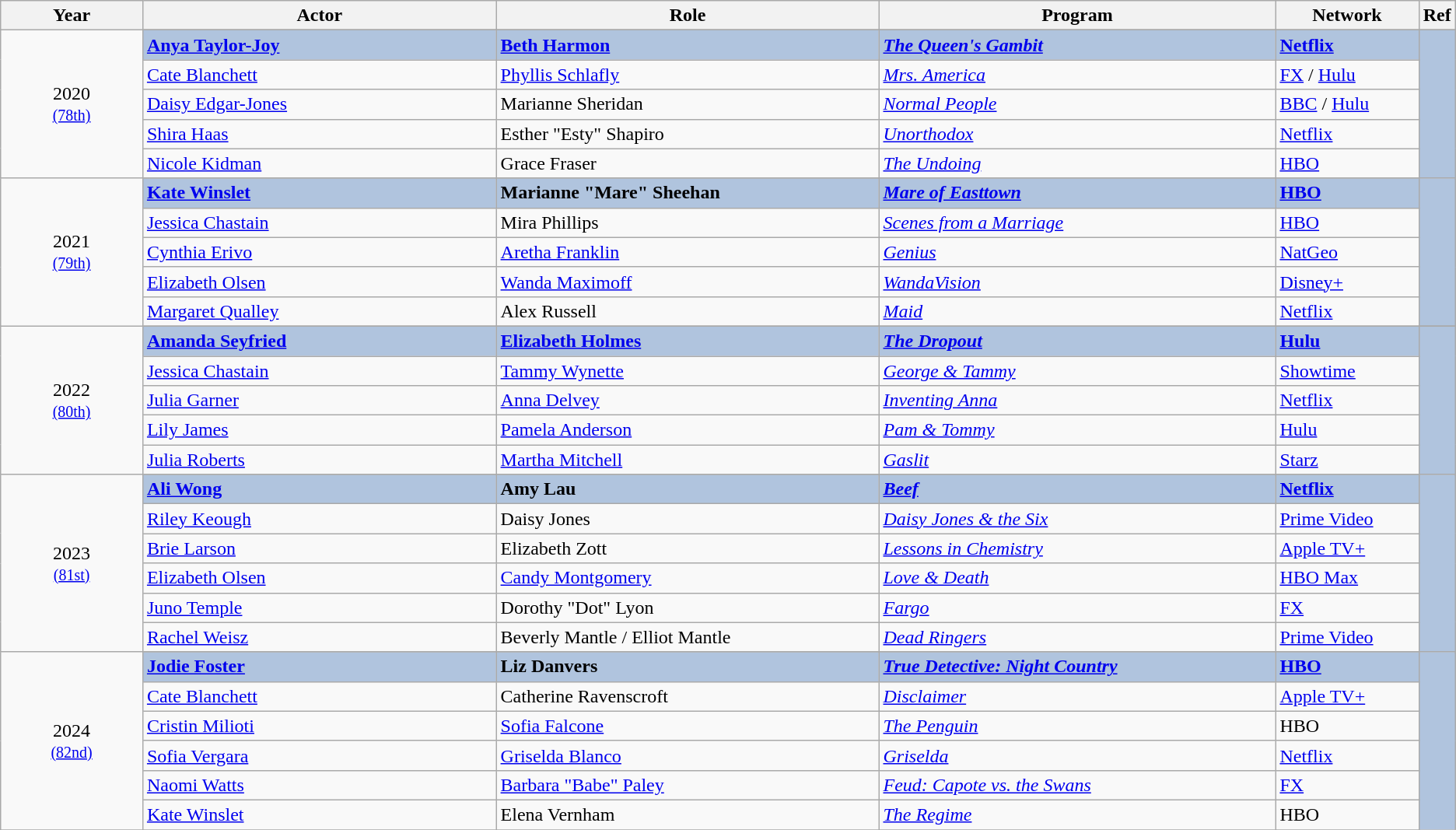<table class="wikitable">
<tr>
<th style="width:10%;">Year</th>
<th style="width:25%;">Actor</th>
<th style="width:27%;">Role</th>
<th style="width:28%;">Program</th>
<th style="width:12%;">Network</th>
<th style="width:3%;">Ref</th>
</tr>
<tr>
<td rowspan="6" style="text-align:center;">2020 <br><small><a href='#'>(78th)</a></small></td>
</tr>
<tr style="background:#B0C4DE;">
<td><strong><a href='#'>Anya Taylor-Joy</a> </strong></td>
<td><strong><a href='#'>Beth Harmon</a></strong></td>
<td><strong><em><a href='#'>The Queen's Gambit</a></em></strong></td>
<td><strong><a href='#'>Netflix</a></strong></td>
<td rowspan=6></td>
</tr>
<tr>
<td><a href='#'>Cate Blanchett</a></td>
<td><a href='#'>Phyllis Schlafly</a></td>
<td><em><a href='#'>Mrs. America</a></em></td>
<td><a href='#'>FX</a> / <a href='#'>Hulu</a></td>
</tr>
<tr>
<td><a href='#'>Daisy Edgar-Jones</a></td>
<td>Marianne Sheridan</td>
<td><em><a href='#'>Normal People</a></em></td>
<td><a href='#'>BBC</a> / <a href='#'>Hulu</a></td>
</tr>
<tr>
<td><a href='#'>Shira Haas</a></td>
<td>Esther "Esty" Shapiro</td>
<td><em><a href='#'>Unorthodox</a></em></td>
<td><a href='#'>Netflix</a></td>
</tr>
<tr>
<td><a href='#'>Nicole Kidman</a></td>
<td>Grace Fraser</td>
<td><em><a href='#'>The Undoing</a></em></td>
<td><a href='#'>HBO</a></td>
</tr>
<tr>
<td rowspan="6" style="text-align:center;">2021 <br><small><a href='#'>(79th)</a></small></td>
</tr>
<tr style="background:#B0C4DE;">
<td><strong><a href='#'>Kate Winslet</a> </strong></td>
<td><strong>Marianne "Mare" Sheehan</strong></td>
<td><strong><em><a href='#'>Mare of Easttown</a></em></strong></td>
<td><strong><a href='#'>HBO</a></strong></td>
<td rowspan="5"></td>
</tr>
<tr>
<td><a href='#'>Jessica Chastain</a></td>
<td>Mira Phillips</td>
<td><em><a href='#'>Scenes from a Marriage</a></em></td>
<td><a href='#'>HBO</a></td>
</tr>
<tr>
<td><a href='#'>Cynthia Erivo</a></td>
<td><a href='#'>Aretha Franklin</a></td>
<td><em><a href='#'>Genius</a></em></td>
<td><a href='#'>NatGeo</a></td>
</tr>
<tr>
<td><a href='#'>Elizabeth Olsen</a></td>
<td><a href='#'>Wanda Maximoff</a></td>
<td><em><a href='#'>WandaVision</a></em></td>
<td><a href='#'>Disney+</a></td>
</tr>
<tr>
<td><a href='#'>Margaret Qualley</a></td>
<td>Alex Russell</td>
<td><em><a href='#'>Maid</a></em></td>
<td><a href='#'>Netflix</a></td>
</tr>
<tr>
<td rowspan="6" style="text-align:center;">2022 <br> <small><a href='#'>(80th)</a></small></td>
</tr>
<tr style="background:#B0C4DE;">
<td><strong><a href='#'>Amanda Seyfried</a> </strong></td>
<td><strong><a href='#'>Elizabeth Holmes</a></strong></td>
<td><strong><em><a href='#'>The Dropout</a></em></strong></td>
<td><strong><a href='#'>Hulu</a></strong></td>
<td rowspan="6"></td>
</tr>
<tr>
<td><a href='#'>Jessica Chastain</a></td>
<td><a href='#'>Tammy Wynette</a></td>
<td><em><a href='#'>George & Tammy</a></em></td>
<td><a href='#'>Showtime</a></td>
</tr>
<tr>
<td><a href='#'>Julia Garner</a></td>
<td><a href='#'>Anna Delvey</a></td>
<td><em><a href='#'>Inventing Anna</a></em></td>
<td><a href='#'>Netflix</a></td>
</tr>
<tr>
<td><a href='#'>Lily James</a></td>
<td><a href='#'>Pamela Anderson</a></td>
<td><em><a href='#'>Pam & Tommy</a></em></td>
<td><a href='#'>Hulu</a></td>
</tr>
<tr>
<td><a href='#'>Julia Roberts</a></td>
<td><a href='#'>Martha Mitchell</a></td>
<td><em><a href='#'>Gaslit</a></em></td>
<td><a href='#'>Starz</a></td>
</tr>
<tr>
<td rowspan="7" style="text-align:center">2023 <br><small><a href='#'>(81st)</a></small></td>
</tr>
<tr style="background:#B0C4DE;">
<td><strong><a href='#'>Ali Wong</a> </strong></td>
<td><strong>Amy Lau</strong></td>
<td><strong><em><a href='#'>Beef</a></em></strong></td>
<td><strong><a href='#'>Netflix</a></strong></td>
<td rowspan="7"></td>
</tr>
<tr>
<td><a href='#'>Riley Keough</a></td>
<td>Daisy Jones</td>
<td><em><a href='#'>Daisy Jones & the Six</a></em></td>
<td><a href='#'>Prime Video</a></td>
</tr>
<tr>
<td><a href='#'>Brie Larson</a></td>
<td>Elizabeth Zott</td>
<td><em><a href='#'>Lessons in Chemistry</a></em></td>
<td><a href='#'>Apple TV+</a></td>
</tr>
<tr>
<td><a href='#'>Elizabeth Olsen</a></td>
<td><a href='#'>Candy Montgomery</a></td>
<td><em><a href='#'>Love & Death</a></em></td>
<td><a href='#'>HBO Max</a></td>
</tr>
<tr>
<td><a href='#'>Juno Temple</a></td>
<td>Dorothy "Dot" Lyon</td>
<td><em><a href='#'>Fargo</a></em></td>
<td><a href='#'>FX</a></td>
</tr>
<tr>
<td><a href='#'>Rachel Weisz</a></td>
<td>Beverly Mantle / Elliot Mantle</td>
<td><em><a href='#'>Dead Ringers</a></em></td>
<td><a href='#'>Prime Video</a></td>
</tr>
<tr>
<td rowspan="7" style="text-align:center">2024 <br><small><a href='#'>(82nd)</a></small></td>
</tr>
<tr style="background:#B0C4DE;">
<td><strong><a href='#'>Jodie Foster</a> </strong></td>
<td><strong>Liz Danvers</strong></td>
<td><strong><em><a href='#'>True Detective: Night Country</a></em></strong></td>
<td><strong><a href='#'>HBO</a></strong></td>
<td rowspan="7"></td>
</tr>
<tr>
<td><a href='#'>Cate Blanchett</a></td>
<td>Catherine Ravenscroft</td>
<td><em><a href='#'>Disclaimer</a></em></td>
<td><a href='#'>Apple TV+</a></td>
</tr>
<tr>
<td><a href='#'>Cristin Milioti</a></td>
<td><a href='#'>Sofia Falcone</a></td>
<td><em><a href='#'>The Penguin</a></em></td>
<td>HBO</td>
</tr>
<tr>
<td><a href='#'>Sofia Vergara</a></td>
<td><a href='#'>Griselda Blanco</a></td>
<td><em><a href='#'>Griselda</a></em></td>
<td><a href='#'>Netflix</a></td>
</tr>
<tr>
<td><a href='#'>Naomi Watts</a></td>
<td><a href='#'>Barbara "Babe" Paley</a></td>
<td><em><a href='#'>Feud: Capote vs. the Swans</a></em></td>
<td><a href='#'>FX</a></td>
</tr>
<tr>
<td><a href='#'>Kate Winslet</a></td>
<td>Elena Vernham</td>
<td><em><a href='#'>The Regime</a></em></td>
<td>HBO</td>
</tr>
<tr>
</tr>
</table>
